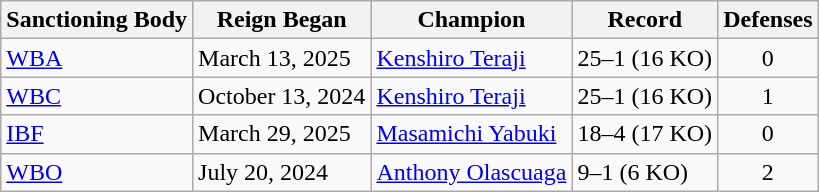<table class="wikitable">
<tr>
<th>Sanctioning Body</th>
<th>Reign Began</th>
<th>Champion</th>
<th>Record</th>
<th>Defenses</th>
</tr>
<tr>
<td><a href='#'>WBA</a></td>
<td>March 13, 2025</td>
<td><a href='#'>Kenshiro Teraji</a></td>
<td>25–1 (16 KO)</td>
<td align=center>0</td>
</tr>
<tr>
<td><a href='#'>WBC</a></td>
<td>October 13, 2024</td>
<td><a href='#'>Kenshiro Teraji</a></td>
<td>25–1 (16 KO)</td>
<td align=center>1</td>
</tr>
<tr>
<td><a href='#'>IBF</a></td>
<td>March 29, 2025</td>
<td><a href='#'>Masamichi Yabuki</a></td>
<td>18–4 (17 KO)</td>
<td align=center>0</td>
</tr>
<tr>
<td><a href='#'>WBO</a></td>
<td>July 20, 2024</td>
<td><a href='#'>Anthony Olascuaga</a></td>
<td>9–1 (6 KO)</td>
<td align=center>2</td>
</tr>
</table>
